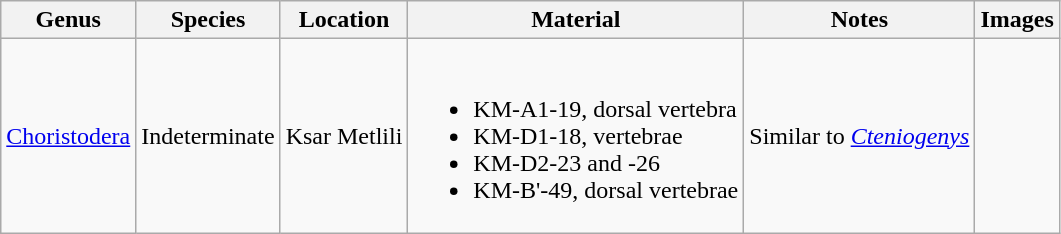<table class="wikitable" align="center">
<tr>
<th>Genus</th>
<th>Species</th>
<th>Location</th>
<th>Material</th>
<th>Notes</th>
<th>Images</th>
</tr>
<tr>
<td><a href='#'>Choristodera</a></td>
<td>Indeterminate</td>
<td>Ksar Metlili</td>
<td><br><ul><li>KM-A1-19, dorsal vertebra</li><li>KM-D1-18, vertebrae</li><li>KM-D2-23 and -26</li><li>KM-B'-49, dorsal vertebrae</li></ul></td>
<td>Similar to <em><a href='#'>Cteniogenys</a></em></td>
<td></td>
</tr>
</table>
